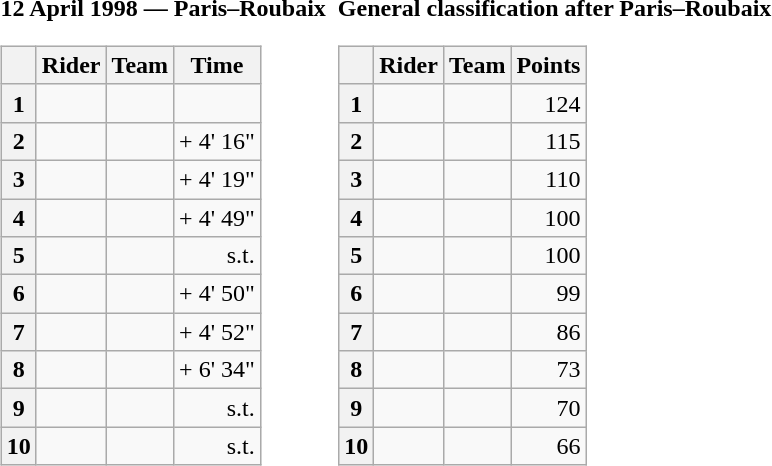<table>
<tr>
<td><strong>12 April 1998 — Paris–Roubaix </strong><br><table class="wikitable">
<tr>
<th></th>
<th>Rider</th>
<th>Team</th>
<th>Time</th>
</tr>
<tr>
<th>1</th>
<td></td>
<td></td>
<td align="right"></td>
</tr>
<tr>
<th>2</th>
<td></td>
<td></td>
<td align="right">+ 4' 16"</td>
</tr>
<tr>
<th>3</th>
<td></td>
<td></td>
<td align="right">+ 4' 19"</td>
</tr>
<tr>
<th>4</th>
<td></td>
<td></td>
<td align="right">+ 4' 49"</td>
</tr>
<tr>
<th>5</th>
<td></td>
<td></td>
<td align="right">s.t.</td>
</tr>
<tr>
<th>6</th>
<td></td>
<td></td>
<td align="right">+ 4' 50"</td>
</tr>
<tr>
<th>7</th>
<td></td>
<td></td>
<td align="right">+ 4' 52"</td>
</tr>
<tr>
<th>8</th>
<td></td>
<td></td>
<td align="right">+ 6' 34"</td>
</tr>
<tr>
<th>9</th>
<td></td>
<td></td>
<td align="right">s.t.</td>
</tr>
<tr>
<th>10</th>
<td></td>
<td></td>
<td align="right">s.t.</td>
</tr>
</table>
</td>
<td></td>
<td><strong>General classification after Paris–Roubaix</strong><br><table class="wikitable">
<tr>
<th></th>
<th>Rider</th>
<th>Team</th>
<th>Points</th>
</tr>
<tr>
<th>1</th>
<td> </td>
<td></td>
<td align="right">124</td>
</tr>
<tr>
<th>2</th>
<td></td>
<td></td>
<td align="right">115</td>
</tr>
<tr>
<th>3</th>
<td></td>
<td></td>
<td align="right">110</td>
</tr>
<tr>
<th>4</th>
<td></td>
<td></td>
<td align="right">100</td>
</tr>
<tr>
<th>5</th>
<td></td>
<td></td>
<td align="right">100</td>
</tr>
<tr>
<th>6</th>
<td></td>
<td></td>
<td align="right">99</td>
</tr>
<tr>
<th>7</th>
<td></td>
<td></td>
<td align="right">86</td>
</tr>
<tr>
<th>8</th>
<td></td>
<td></td>
<td align="right">73</td>
</tr>
<tr>
<th>9</th>
<td></td>
<td></td>
<td align="right">70</td>
</tr>
<tr>
<th>10</th>
<td></td>
<td></td>
<td align="right">66</td>
</tr>
</table>
</td>
</tr>
</table>
